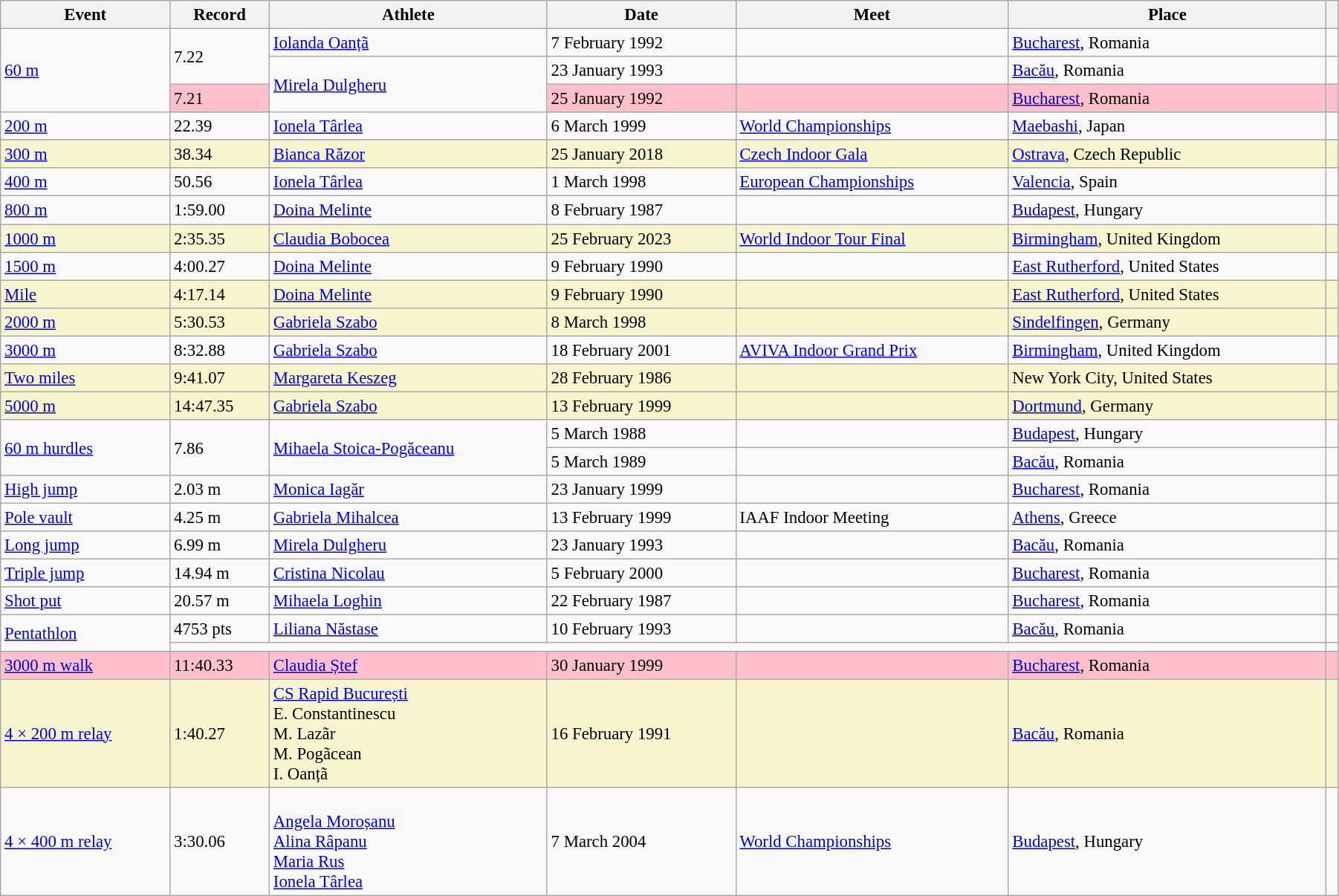<table class="wikitable" style="font-size:95%; width: 95%;">
<tr>
<th>Event</th>
<th>Record</th>
<th>Athlete</th>
<th>Date</th>
<th>Meet</th>
<th>Place</th>
<th></th>
</tr>
<tr>
<td rowspan=3><a href='#'>60 m</a></td>
<td rowspan=2>7.22</td>
<td><a href='#'>Iolanda Oanțã</a></td>
<td>7 February 1992</td>
<td></td>
<td><a href='#'>Bucharest</a>, Romania</td>
<td></td>
</tr>
<tr>
<td rowspan=2><a href='#'>Mirela Dulgheru</a></td>
<td>23 January 1993</td>
<td></td>
<td><a href='#'>Bacău</a>, Romania</td>
<td></td>
</tr>
<tr style="background:pink">
<td>7.21</td>
<td>25 January 1992</td>
<td></td>
<td><a href='#'>Bucharest</a>, Romania</td>
<td></td>
</tr>
<tr>
<td><a href='#'>200 m</a></td>
<td>22.39</td>
<td><a href='#'>Ionela Târlea</a></td>
<td>6 March 1999</td>
<td><a href='#'>World Championships</a></td>
<td><a href='#'>Maebashi</a>, Japan</td>
<td></td>
</tr>
<tr>
</tr>
<tr style="background:#f6F5CE;">
<td><a href='#'>300 m</a></td>
<td>38.34</td>
<td><a href='#'>Bianca Răzor</a></td>
<td>25 January 2018</td>
<td><a href='#'>Czech Indoor Gala</a></td>
<td><a href='#'>Ostrava</a>, Czech Republic</td>
<td></td>
</tr>
<tr>
<td><a href='#'>400 m</a></td>
<td>50.56</td>
<td><a href='#'>Ionela Târlea</a></td>
<td>1 March 1998</td>
<td><a href='#'>European Championships</a></td>
<td><a href='#'>Valencia</a>, Spain</td>
<td></td>
</tr>
<tr>
<td><a href='#'>800 m</a></td>
<td>1:59.00</td>
<td><a href='#'>Doina Melinte</a></td>
<td>8 February 1987</td>
<td></td>
<td><a href='#'>Budapest</a>, Hungary</td>
<td></td>
</tr>
<tr style="background:#f6F5CE;">
<td><a href='#'>1000 m</a></td>
<td>2:35.35</td>
<td><a href='#'>Claudia Bobocea</a></td>
<td>25 February 2023</td>
<td><a href='#'>World Indoor Tour Final</a></td>
<td><a href='#'>Birmingham</a>, United Kingdom</td>
<td></td>
</tr>
<tr>
<td><a href='#'>1500 m</a></td>
<td>4:00.27</td>
<td><a href='#'>Doina Melinte</a></td>
<td>9 February 1990</td>
<td></td>
<td><a href='#'>East Rutherford</a>, United States</td>
<td></td>
</tr>
<tr style="background:#f6F5CE;">
<td><a href='#'>Mile</a></td>
<td>4:17.14</td>
<td><a href='#'>Doina Melinte</a></td>
<td>9 February 1990</td>
<td></td>
<td><a href='#'>East Rutherford</a>, United States</td>
<td></td>
</tr>
<tr style="background:#f6F5CE;">
<td><a href='#'>2000 m</a></td>
<td>5:30.53</td>
<td><a href='#'>Gabriela Szabo</a></td>
<td>8 March 1998</td>
<td></td>
<td><a href='#'>Sindelfingen</a>, Germany</td>
<td></td>
</tr>
<tr>
<td><a href='#'>3000 m</a></td>
<td>8:32.88</td>
<td><a href='#'>Gabriela Szabo</a></td>
<td>18 February 2001</td>
<td><a href='#'>AVIVA Indoor Grand Prix</a></td>
<td><a href='#'>Birmingham</a>, United Kingdom</td>
<td></td>
</tr>
<tr style="background:#f6F5CE;">
<td><a href='#'>Two miles</a></td>
<td>9:41.07</td>
<td><a href='#'>Margareta Keszeg</a></td>
<td>28 February 1986</td>
<td></td>
<td>New York City, United States</td>
<td></td>
</tr>
<tr style="background:#f6F5CE;">
<td><a href='#'>5000 m</a></td>
<td>14:47.35</td>
<td><a href='#'>Gabriela Szabo</a></td>
<td>13 February 1999</td>
<td></td>
<td><a href='#'>Dortmund</a>, Germany</td>
<td></td>
</tr>
<tr>
<td rowspan=2><a href='#'>60 m hurdles</a></td>
<td rowspan=2>7.86</td>
<td rowspan=2><a href='#'>Mihaela Stoica-Pogăceanu</a></td>
<td>5 March 1988</td>
<td></td>
<td><a href='#'>Budapest</a>, Hungary</td>
<td></td>
</tr>
<tr>
<td>5 March 1989</td>
<td></td>
<td><a href='#'>Bacău</a>, Romania</td>
<td></td>
</tr>
<tr>
<td><a href='#'>High jump</a></td>
<td>2.03 m</td>
<td><a href='#'>Monica Iagăr</a></td>
<td>23 January 1999</td>
<td></td>
<td><a href='#'>Bucharest</a>, Romania</td>
<td></td>
</tr>
<tr>
<td><a href='#'>Pole vault</a></td>
<td>4.25 m</td>
<td><a href='#'>Gabriela Mihalcea</a></td>
<td>13 February 1999</td>
<td>IAAF Indoor Meeting</td>
<td><a href='#'>Athens</a>, Greece</td>
<td></td>
</tr>
<tr>
<td><a href='#'>Long jump</a></td>
<td>6.99 m</td>
<td><a href='#'>Mirela Dulgheru</a></td>
<td>23 January 1993</td>
<td></td>
<td><a href='#'>Bacău</a>, Romania</td>
<td></td>
</tr>
<tr>
<td><a href='#'>Triple jump</a></td>
<td>14.94 m</td>
<td><a href='#'>Cristina Nicolau</a></td>
<td>5 February 2000</td>
<td></td>
<td><a href='#'>Bucharest</a>, Romania</td>
<td></td>
</tr>
<tr>
<td><a href='#'>Shot put</a></td>
<td>20.57 m</td>
<td><a href='#'>Mihaela Loghin</a></td>
<td>22 February 1987</td>
<td></td>
<td><a href='#'>Bucharest</a>, Romania</td>
<td></td>
</tr>
<tr>
<td rowspan=2><a href='#'>Pentathlon</a></td>
<td>4753 pts</td>
<td><a href='#'>Liliana Năstase</a></td>
<td>10 February 1993</td>
<td></td>
<td><a href='#'>Bacău</a>, Romania</td>
<td></td>
</tr>
<tr>
<td colspan=5></td>
<td></td>
</tr>
<tr style="background:pink">
<td><a href='#'>3000 m walk</a></td>
<td>11:40.33</td>
<td><a href='#'>Claudia Ștef</a></td>
<td>30 January 1999</td>
<td></td>
<td><a href='#'>Bucharest</a>, Romania</td>
<td></td>
</tr>
<tr style="background:#f6F5CE;">
<td><a href='#'>4 × 200 m relay</a></td>
<td>1:40.27</td>
<td><a href='#'>CS Rapid București</a><br>E. Constantinescu<br>M. Lazãr<br>M. Pogãcean<br>I. Oanțã</td>
<td>16 February 1991</td>
<td></td>
<td><a href='#'>Bacău</a>, Romania</td>
<td></td>
</tr>
<tr>
<td><a href='#'>4 × 400 m relay</a></td>
<td>3:30.06</td>
<td><br><a href='#'>Angela Moroșanu</a><br><a href='#'>Alina Râpanu</a><br><a href='#'>Maria Rus</a><br><a href='#'>Ionela Târlea</a></td>
<td>7 March 2004</td>
<td><a href='#'>World Championships</a></td>
<td><a href='#'>Budapest</a>, Hungary</td>
<td></td>
</tr>
</table>
